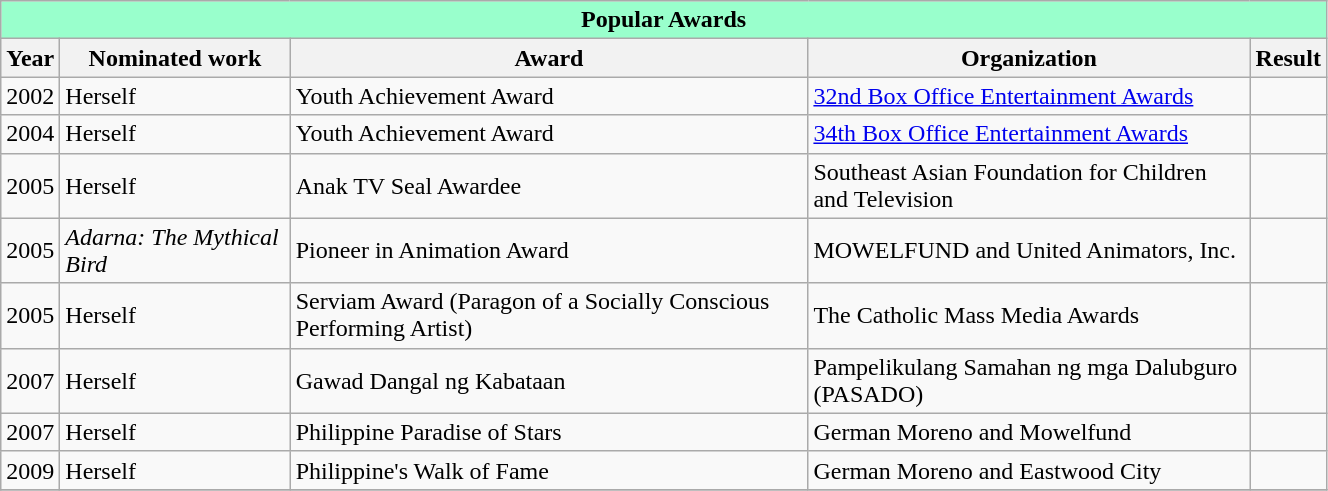<table width="70%" class="wikitable sortable">
<tr>
<th colspan="5" - style="background:#99FFCC;" align="center">Popular Awards</th>
</tr>
<tr>
<th>Year</th>
<th>Nominated work</th>
<th>Award</th>
<th>Organization</th>
<th>Result</th>
</tr>
<tr>
<td>2002</td>
<td>Herself</td>
<td>Youth Achievement Award</td>
<td><a href='#'>32nd Box Office Entertainment Awards</a></td>
<td></td>
</tr>
<tr>
<td>2004</td>
<td>Herself</td>
<td>Youth Achievement Award</td>
<td><a href='#'>34th Box Office Entertainment Awards</a></td>
<td></td>
</tr>
<tr>
<td>2005</td>
<td>Herself</td>
<td>Anak TV Seal Awardee</td>
<td>Southeast Asian Foundation for Children and Television</td>
<td></td>
</tr>
<tr>
<td>2005</td>
<td><em>Adarna: The Mythical Bird</em></td>
<td>Pioneer in Animation Award</td>
<td>MOWELFUND and United Animators, Inc.</td>
<td></td>
</tr>
<tr>
<td>2005</td>
<td>Herself</td>
<td>Serviam Award (Paragon of a Socially Conscious Performing Artist)</td>
<td>The Catholic Mass Media Awards</td>
<td></td>
</tr>
<tr>
<td>2007</td>
<td>Herself</td>
<td>Gawad Dangal ng Kabataan</td>
<td>Pampelikulang Samahan ng mga Dalubguro (PASADO)</td>
<td></td>
</tr>
<tr>
<td>2007</td>
<td>Herself</td>
<td>Philippine Paradise of Stars</td>
<td>German Moreno and Mowelfund</td>
<td></td>
</tr>
<tr>
<td>2009</td>
<td>Herself</td>
<td>Philippine's Walk of Fame</td>
<td>German Moreno and Eastwood City</td>
<td></td>
</tr>
<tr>
</tr>
</table>
